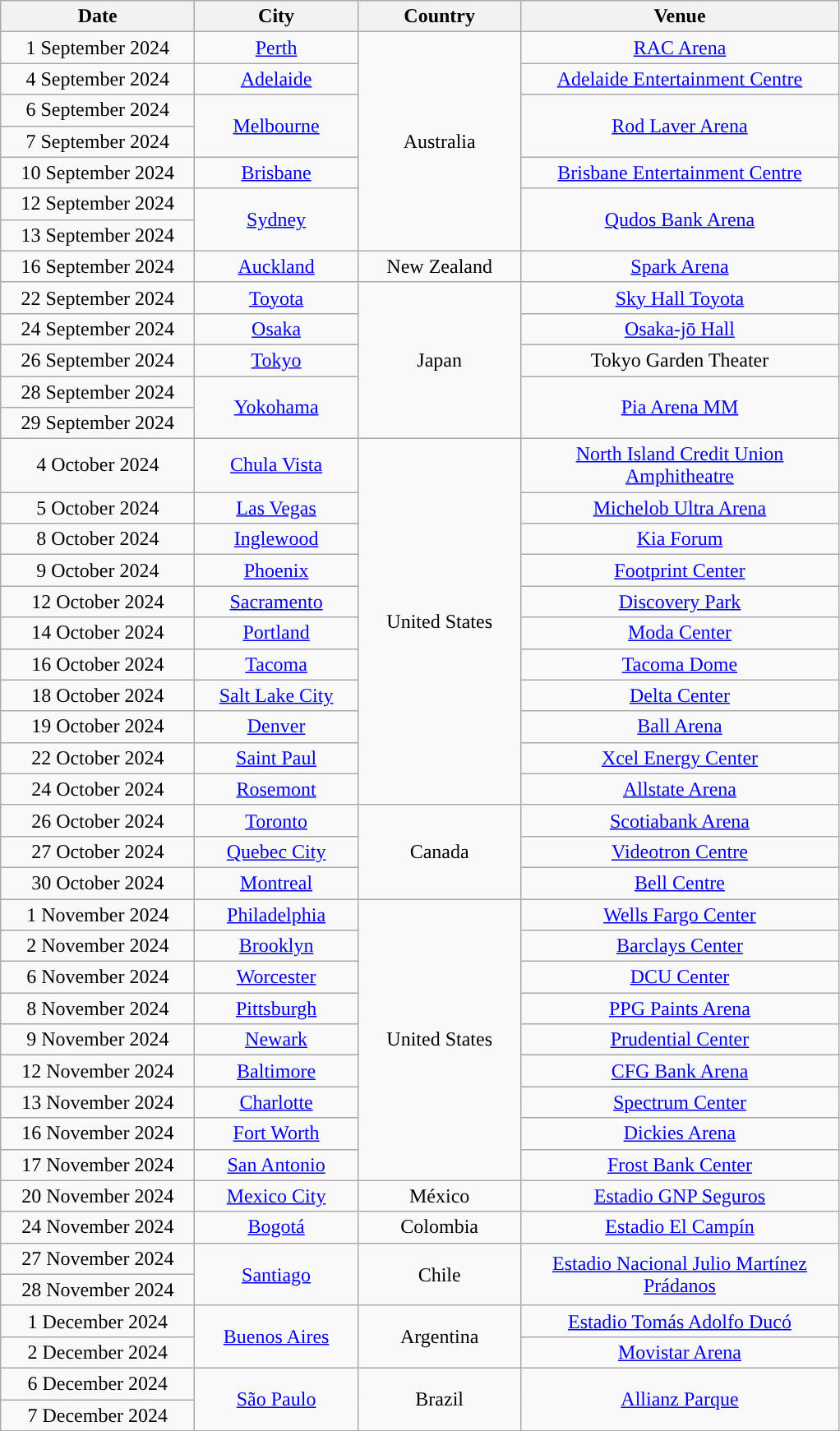<table class="wikitable plainrowheaders" style="text-align:center;">
<tr>
<th width="150">Date</th>
<th width="125">City</th>
<th width="125">Country</th>
<th width="250">Venue</th>
</tr>
<tr>
<td>1 September 2024</td>
<td><a href='#'>Perth</a></td>
<td rowspan="7">Australia</td>
<td><a href='#'>RAC Arena</a></td>
</tr>
<tr>
<td>4 September 2024</td>
<td><a href='#'>Adelaide</a></td>
<td><a href='#'>Adelaide Entertainment Centre</a></td>
</tr>
<tr>
<td>6 September 2024</td>
<td rowspan="2"><a href='#'>Melbourne</a></td>
<td rowspan="2"><a href='#'>Rod Laver Arena</a></td>
</tr>
<tr>
<td>7 September 2024</td>
</tr>
<tr>
<td>10 September 2024</td>
<td><a href='#'>Brisbane</a></td>
<td><a href='#'>Brisbane Entertainment Centre</a></td>
</tr>
<tr>
<td>12 September 2024</td>
<td rowspan="2"><a href='#'>Sydney</a></td>
<td rowspan="2"><a href='#'>Qudos Bank Arena</a></td>
</tr>
<tr>
<td>13 September 2024</td>
</tr>
<tr>
<td>16 September 2024</td>
<td><a href='#'>Auckland</a></td>
<td>New Zealand</td>
<td><a href='#'>Spark Arena</a></td>
</tr>
<tr>
<td>22 September 2024</td>
<td><a href='#'>Toyota</a></td>
<td rowspan="5">Japan</td>
<td><a href='#'>Sky Hall Toyota</a></td>
</tr>
<tr>
<td>24 September 2024</td>
<td><a href='#'>Osaka</a></td>
<td><a href='#'>Osaka-jō Hall</a></td>
</tr>
<tr>
<td>26 September 2024</td>
<td><a href='#'>Tokyo</a></td>
<td>Tokyo Garden Theater</td>
</tr>
<tr>
<td>28 September 2024</td>
<td rowspan="2"><a href='#'>Yokohama</a></td>
<td rowspan="2"><a href='#'>Pia Arena MM</a></td>
</tr>
<tr>
<td>29 September 2024</td>
</tr>
<tr>
<td>4 October 2024</td>
<td><a href='#'>Chula Vista</a></td>
<td rowspan="11">United States</td>
<td><a href='#'>North Island Credit Union Amphitheatre</a></td>
</tr>
<tr>
<td>5 October 2024</td>
<td><a href='#'>Las Vegas</a></td>
<td><a href='#'>Michelob Ultra Arena</a></td>
</tr>
<tr>
<td>8 October 2024</td>
<td><a href='#'>Inglewood</a></td>
<td><a href='#'>Kia Forum</a></td>
</tr>
<tr>
<td>9 October 2024</td>
<td><a href='#'>Phoenix</a></td>
<td><a href='#'>Footprint Center</a></td>
</tr>
<tr>
<td>12 October 2024 </td>
<td><a href='#'>Sacramento</a></td>
<td><a href='#'>Discovery Park</a></td>
</tr>
<tr>
<td>14 October 2024</td>
<td><a href='#'>Portland</a></td>
<td><a href='#'>Moda Center</a></td>
</tr>
<tr>
<td>16 October 2024</td>
<td><a href='#'>Tacoma</a></td>
<td><a href='#'>Tacoma Dome</a></td>
</tr>
<tr>
<td>18 October 2024</td>
<td><a href='#'>Salt Lake City</a></td>
<td><a href='#'>Delta Center</a></td>
</tr>
<tr>
<td>19 October 2024</td>
<td><a href='#'>Denver</a></td>
<td><a href='#'>Ball Arena</a></td>
</tr>
<tr>
<td>22 October 2024</td>
<td><a href='#'>Saint Paul</a></td>
<td><a href='#'>Xcel Energy Center</a></td>
</tr>
<tr>
<td>24 October 2024</td>
<td><a href='#'>Rosemont</a></td>
<td><a href='#'>Allstate Arena</a></td>
</tr>
<tr>
<td>26 October 2024</td>
<td><a href='#'>Toronto</a></td>
<td rowspan="3">Canada</td>
<td><a href='#'>Scotiabank Arena</a></td>
</tr>
<tr>
<td>27 October 2024</td>
<td><a href='#'>Quebec City</a></td>
<td><a href='#'>Videotron Centre</a></td>
</tr>
<tr>
<td>30 October 2024</td>
<td><a href='#'>Montreal</a></td>
<td><a href='#'>Bell Centre</a></td>
</tr>
<tr>
<td>1 November 2024</td>
<td><a href='#'>Philadelphia</a></td>
<td rowspan="9">United States</td>
<td><a href='#'>Wells Fargo Center</a></td>
</tr>
<tr>
<td>2 November 2024</td>
<td><a href='#'>Brooklyn</a></td>
<td><a href='#'>Barclays Center</a></td>
</tr>
<tr>
<td>6 November 2024</td>
<td><a href='#'>Worcester</a></td>
<td><a href='#'>DCU Center</a></td>
</tr>
<tr>
<td>8 November 2024</td>
<td><a href='#'>Pittsburgh</a></td>
<td><a href='#'>PPG Paints Arena</a></td>
</tr>
<tr>
<td>9 November 2024</td>
<td><a href='#'>Newark</a></td>
<td><a href='#'>Prudential Center</a></td>
</tr>
<tr>
<td>12 November 2024</td>
<td><a href='#'>Baltimore</a></td>
<td><a href='#'>CFG Bank Arena</a></td>
</tr>
<tr>
<td>13 November 2024</td>
<td><a href='#'>Charlotte</a></td>
<td><a href='#'>Spectrum Center</a></td>
</tr>
<tr>
<td>16 November 2024</td>
<td><a href='#'>Fort Worth</a></td>
<td><a href='#'>Dickies Arena</a></td>
</tr>
<tr>
<td>17 November 2024</td>
<td><a href='#'>San Antonio</a></td>
<td><a href='#'>Frost Bank Center</a></td>
</tr>
<tr>
<td>20 November 2024</td>
<td rowspan="1"><a href='#'>Mexico City</a></td>
<td rowspan="1">México</td>
<td rowspan="1"><a href='#'>Estadio GNP Seguros</a></td>
</tr>
<tr>
<td>24 November 2024</td>
<td rowspan="1"><a href='#'>Bogotá</a></td>
<td rowspan="1">Colombia</td>
<td rowspan="1"><a href='#'>Estadio El Campín</a></td>
</tr>
<tr>
<td>27 November 2024</td>
<td rowspan="2"><a href='#'>Santiago</a></td>
<td rowspan="2">Chile</td>
<td rowspan="2"><a href='#'>Estadio Nacional Julio Martínez Prádanos</a></td>
</tr>
<tr>
<td>28 November 2024</td>
</tr>
<tr>
<td>1 December 2024</td>
<td rowspan="2"><a href='#'>Buenos Aires</a></td>
<td rowspan="2">Argentina</td>
<td rowspan="1"><a href='#'>Estadio Tomás Adolfo Ducó</a></td>
</tr>
<tr>
<td>2 December 2024</td>
<td rowspan="1"><a href='#'>Movistar Arena</a></td>
</tr>
<tr>
<td>6 December 2024</td>
<td rowspan="2"><a href='#'>São Paulo</a></td>
<td rowspan="2">Brazil</td>
<td rowspan="2"><a href='#'>Allianz Parque</a></td>
</tr>
<tr>
<td>7 December 2024</td>
</tr>
</table>
